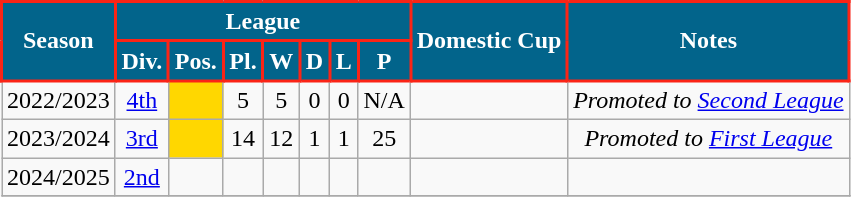<table class="wikitable">
<tr style="background:#d92121;">
<th rowspan="2" ! style="background:#02648B; color:#FFFFFF; border:2px solid #FB2416;" scope="col">Season</th>
<th colspan="7" ! style="background:#02648B; color:#FFFFFF; border:2px solid #FB2416;" scope="col">League</th>
<th rowspan="2" ! style="background:#02648B; color:#FFFFFF; border:2px solid #FB2416;" scope="col">Domestic Cup</th>
<th rowspan="2" ! style="background:#02648B; color:#FFFFFF; border:2px solid #FB2416;" scope="col">Notes</th>
</tr>
<tr>
<th style="background:#02648B; color:#FFFFFF;border:2px solid #FB2416;" scope="col">Div.</th>
<th style="background:#02648B; color:#FFFFFF;border:2px solid #FB2416;" scope="col">Pos.</th>
<th style="background:#02648B; color:#FFFFFF;border:2px solid #FB2416;" scope="col">Pl.</th>
<th style="background:#02648B; color:#FFFFFF;border:2px solid #FB2416;" scope="col">W</th>
<th style="background:#02648B; color:#FFFFFF;border:2px solid #FB2416;" scope="col">D</th>
<th style="background:#02648B; color:#FFFFFF;border:2px solid #FB2416;" scope="col">L</th>
<th style="background:#02648B; color:#FFFFFF;border:2px solid #FB2416;" scope="col">P</th>
</tr>
<tr>
<td align=center>2022/2023</td>
<td align=center><a href='#'>4th</a></td>
<td bgcolor="#FFD700"></td>
<td align=center>5</td>
<td align=center>5</td>
<td align=center>0</td>
<td align=center>0</td>
<td align=center>N/A</td>
<td align=center></td>
<td align=center><em>Promoted to <a href='#'>Second League</a></em></td>
</tr>
<tr>
<td align=center>2023/2024</td>
<td align=center><a href='#'>3rd</a></td>
<td bgcolor="#FFD700"></td>
<td align=center>14</td>
<td align=center>12</td>
<td align=center>1</td>
<td align=center>1</td>
<td align=center>25</td>
<td align=center></td>
<td align=center><em>Promoted to <a href='#'>First League</a></em></td>
</tr>
<tr>
<td align=center>2024/2025</td>
<td align=center><a href='#'>2nd</a></td>
<td></td>
<td align=center></td>
<td align=center></td>
<td align=center></td>
<td align=center></td>
<td align=center></td>
<td align=center></td>
<td align=center></td>
</tr>
<tr>
</tr>
</table>
